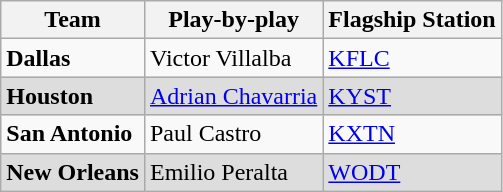<table class="wikitable">
<tr>
<th>Team</th>
<th>Play-by-play</th>
<th>Flagship Station</th>
</tr>
<tr>
<td><strong>Dallas</strong></td>
<td>Victor Villalba</td>
<td><a href='#'>KFLC</a></td>
</tr>
<tr style="background:#ddd;">
<td><strong>Houston</strong></td>
<td><a href='#'>Adrian Chavarria</a></td>
<td><a href='#'>KYST</a></td>
</tr>
<tr>
<td><strong>San Antonio</strong></td>
<td>Paul Castro</td>
<td><a href='#'>KXTN</a></td>
</tr>
<tr style="background:#ddd;">
<td><strong>New Orleans</strong></td>
<td>Emilio Peralta</td>
<td><a href='#'>WODT</a></td>
</tr>
</table>
